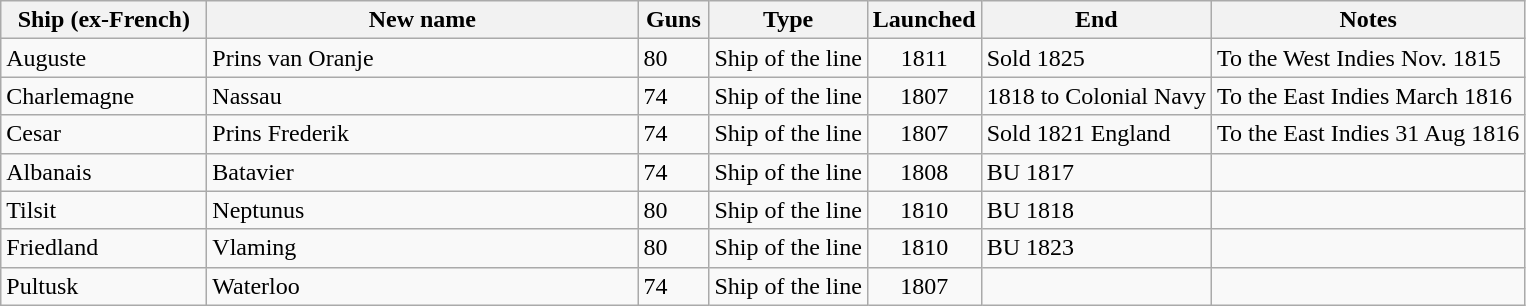<table class="wikitable sortable nowraplinks">
<tr>
<th width="130">Ship (ex-French)</th>
<th width="280">New name</th>
<th width="40">Guns</th>
<th>Type</th>
<th>Launched</th>
<th>End</th>
<th class=unsortable>Notes</th>
</tr>
<tr>
<td>Auguste</td>
<td>Prins van Oranje</td>
<td>80</td>
<td>Ship of the line</td>
<td align=center>1811</td>
<td>Sold 1825</td>
<td>To the West Indies Nov. 1815</td>
</tr>
<tr>
<td>Charlemagne</td>
<td>Nassau</td>
<td>74</td>
<td>Ship of the line</td>
<td align=center>1807</td>
<td>1818 to Colonial Navy</td>
<td>To the East Indies March 1816</td>
</tr>
<tr>
<td>Cesar</td>
<td>Prins Frederik</td>
<td>74</td>
<td>Ship of the line</td>
<td align=center>1807</td>
<td>Sold 1821 England</td>
<td>To the East Indies 31 Aug 1816 </td>
</tr>
<tr>
<td>Albanais</td>
<td>Batavier</td>
<td>74</td>
<td>Ship of the line</td>
<td align=center>1808</td>
<td>BU 1817</td>
<td></td>
</tr>
<tr>
<td>Tilsit</td>
<td>Neptunus</td>
<td>80</td>
<td>Ship of the line</td>
<td align=center>1810</td>
<td>BU 1818</td>
<td></td>
</tr>
<tr>
<td>Friedland</td>
<td>Vlaming</td>
<td>80</td>
<td>Ship of the line</td>
<td align=center>1810</td>
<td>BU 1823</td>
<td></td>
</tr>
<tr>
<td>Pultusk</td>
<td>Waterloo</td>
<td>74</td>
<td>Ship of the line</td>
<td align=center>1807</td>
<td></td>
<td></td>
</tr>
</table>
